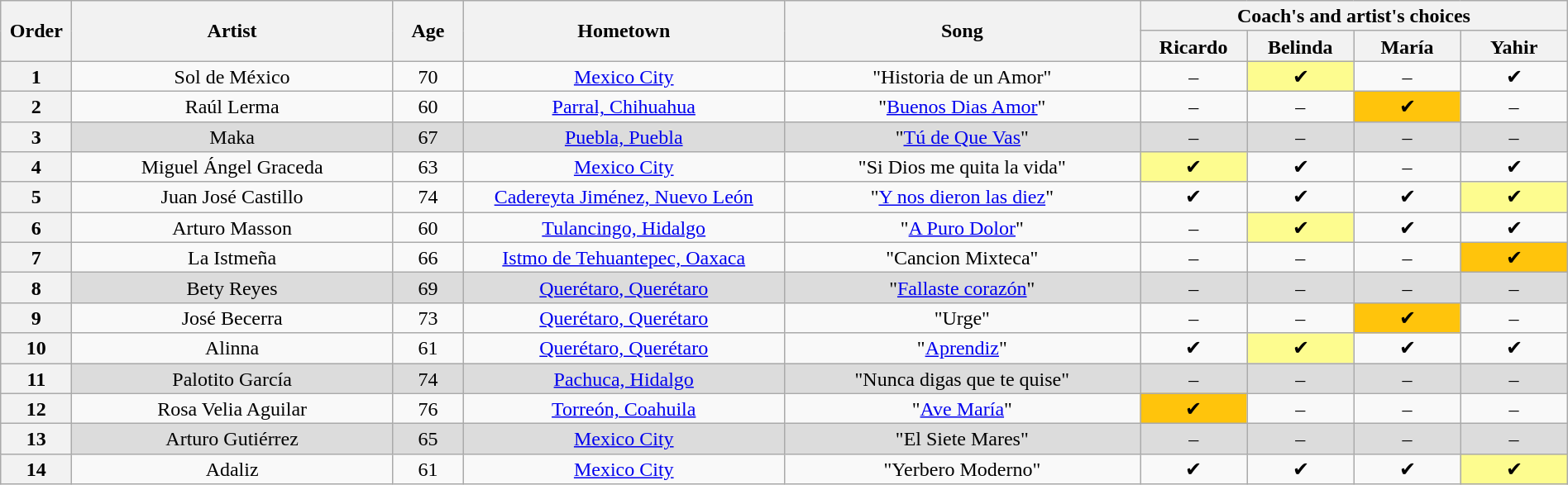<table class="wikitable" style="text-align:center; line-height:17px; width:100%">
<tr>
<th scope="col" rowspan="2" style="width:04%">Order</th>
<th scope="col" rowspan="2" style="width:18%">Artist</th>
<th scope="col" rowspan="2" style="width:04%">Age</th>
<th scope="col" rowspan="2" style="width:18%">Hometown</th>
<th scope="col" rowspan="2" style="width:20%">Song</th>
<th scope="col" colspan="4" style="width:24%">Coach's and artist's choices</th>
</tr>
<tr>
<th style="width:06%">Ricardo</th>
<th style="width:06%">Belinda</th>
<th style="width:06%">María</th>
<th style="width:06%">Yahir</th>
</tr>
<tr>
<th>1</th>
<td>Sol de México</td>
<td>70</td>
<td><a href='#'>Mexico City</a></td>
<td>"Historia de un Amor"</td>
<td>–</td>
<td style="background:#fdfc8f">✔</td>
<td>–</td>
<td>✔</td>
</tr>
<tr>
<th>2</th>
<td>Raúl Lerma</td>
<td>60</td>
<td><a href='#'>Parral, Chihuahua</a></td>
<td>"<a href='#'>Buenos Dias Amor</a>"</td>
<td>–</td>
<td>–</td>
<td style="background:#ffc40c">✔</td>
<td>–</td>
</tr>
<tr style="background:#dcdcdc">
<th>3</th>
<td>Maka</td>
<td>67</td>
<td><a href='#'>Puebla, Puebla</a></td>
<td>"<a href='#'>Tú de Que Vas</a>"</td>
<td>–</td>
<td>–</td>
<td>–</td>
<td>–</td>
</tr>
<tr>
<th>4</th>
<td>Miguel Ángel Graceda</td>
<td>63</td>
<td><a href='#'>Mexico City</a></td>
<td>"Si Dios me quita la vida"</td>
<td style="background:#fdfc8f">✔</td>
<td>✔</td>
<td>–</td>
<td>✔</td>
</tr>
<tr>
<th>5</th>
<td>Juan José Castillo</td>
<td>74</td>
<td><a href='#'>Cadereyta Jiménez, Nuevo León</a></td>
<td>"<a href='#'>Y nos dieron las diez</a>"</td>
<td>✔</td>
<td>✔</td>
<td>✔</td>
<td style="background:#fdfc8f">✔</td>
</tr>
<tr>
<th>6</th>
<td>Arturo Masson</td>
<td>60</td>
<td><a href='#'>Tulancingo, Hidalgo</a></td>
<td>"<a href='#'>A Puro Dolor</a>"</td>
<td>–</td>
<td style="background:#fdfc8f">✔</td>
<td>✔</td>
<td>✔</td>
</tr>
<tr>
<th>7</th>
<td>La Istmeña</td>
<td>66</td>
<td><a href='#'>Istmo de Tehuantepec, Oaxaca</a></td>
<td>"Cancion Mixteca"</td>
<td>–</td>
<td>–</td>
<td>–</td>
<td style="background:#ffc40c">✔</td>
</tr>
<tr style="background:#dcdcdc">
<th>8</th>
<td>Bety Reyes</td>
<td>69</td>
<td><a href='#'>Querétaro, Querétaro</a></td>
<td>"<a href='#'>Fallaste corazón</a>"</td>
<td>–</td>
<td>–</td>
<td>–</td>
<td>–</td>
</tr>
<tr>
<th>9</th>
<td>José Becerra</td>
<td>73</td>
<td><a href='#'>Querétaro, Querétaro</a></td>
<td>"Urge"</td>
<td>–</td>
<td>–</td>
<td style="background:#ffc40c">✔</td>
<td>–</td>
</tr>
<tr>
<th>10</th>
<td>Alinna</td>
<td>61</td>
<td><a href='#'>Querétaro, Querétaro</a></td>
<td>"<a href='#'>Aprendiz</a>"</td>
<td>✔</td>
<td style="background:#fdfc8f">✔</td>
<td>✔</td>
<td>✔</td>
</tr>
<tr style="background:#dcdcdc">
<th>11</th>
<td>Palotito García</td>
<td>74</td>
<td><a href='#'>Pachuca, Hidalgo</a></td>
<td>"Nunca digas que te quise"</td>
<td>–</td>
<td>–</td>
<td>–</td>
<td>–</td>
</tr>
<tr>
<th>12</th>
<td>Rosa Velia Aguilar</td>
<td>76</td>
<td><a href='#'>Torreón, Coahuila</a></td>
<td>"<a href='#'>Ave María</a>"</td>
<td style="background:#ffc40c">✔</td>
<td>–</td>
<td>–</td>
<td>–</td>
</tr>
<tr style="background:#dcdcdc">
<th>13</th>
<td>Arturo Gutiérrez</td>
<td>65</td>
<td><a href='#'>Mexico City</a></td>
<td>"El Siete Mares"</td>
<td>–</td>
<td>–</td>
<td>–</td>
<td>–</td>
</tr>
<tr>
<th>14</th>
<td>Adaliz</td>
<td>61</td>
<td><a href='#'>Mexico City</a></td>
<td>"Yerbero Moderno"</td>
<td>✔</td>
<td>✔</td>
<td>✔</td>
<td style="background:#fdfc8f">✔</td>
</tr>
</table>
